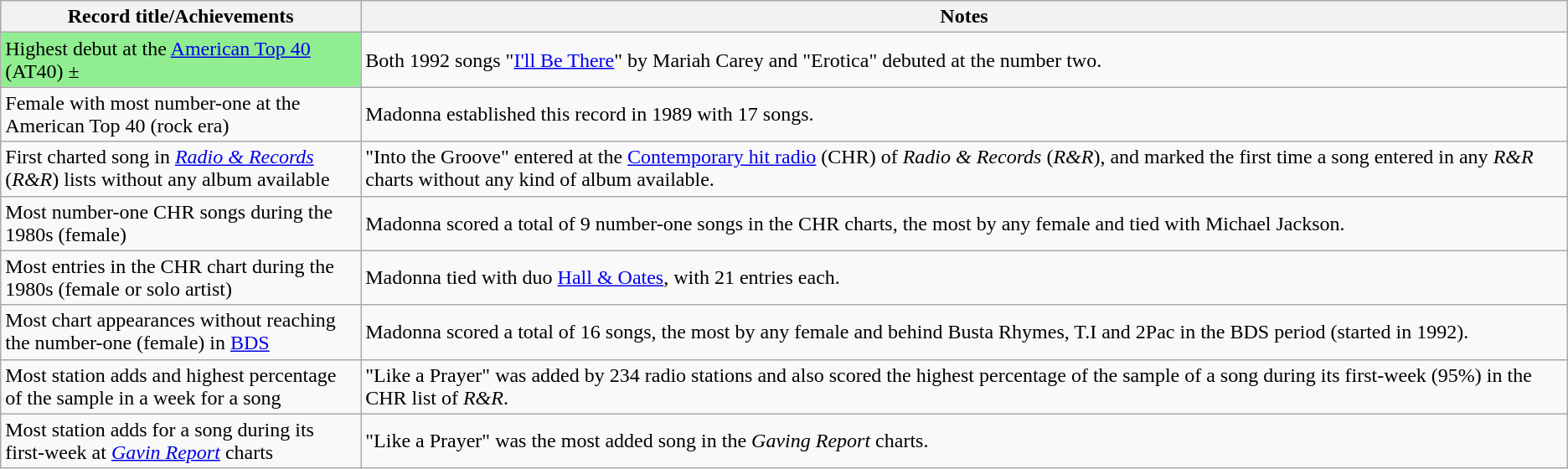<table class="wikitable sortable plainrowheaders">
<tr>
<th scope="col" width=20%>Record title/Achievements</th>
<th scope="col" width=67%>Notes</th>
</tr>
<tr>
<td style="background-color: #90EE90;">Highest debut at the <a href='#'>American Top 40</a> (AT40) ±</td>
<td>Both 1992 songs "<a href='#'>I'll Be There</a>" by Mariah Carey and "Erotica" debuted at the number two.</td>
</tr>
<tr>
<td>Female with most number-one at the American Top 40 (rock era)</td>
<td>Madonna established this record in 1989 with 17 songs.</td>
</tr>
<tr>
<td>First charted song in <em><a href='#'>Radio & Records</a></em> (<em>R&R</em>) lists without any album available</td>
<td>"Into the Groove" entered at the <a href='#'>Contemporary hit radio</a> (CHR) of <em>Radio & Records</em> (<em>R&R</em>), and marked the first time a song entered in any <em>R&R</em> charts without any kind of album available.</td>
</tr>
<tr>
<td>Most number-one CHR songs during the 1980s (female)</td>
<td>Madonna scored a total of 9 number-one songs in the CHR charts, the most by any female and tied with Michael Jackson.</td>
</tr>
<tr>
<td>Most entries in the CHR chart during the 1980s (female or solo artist)</td>
<td>Madonna tied with duo <a href='#'>Hall & Oates</a>, with 21 entries each.</td>
</tr>
<tr>
<td>Most chart appearances without reaching the number-one (female) in <a href='#'>BDS</a></td>
<td>Madonna scored a total of 16 songs, the most by any female and behind Busta Rhymes, T.I and 2Pac in the BDS period (started in 1992).</td>
</tr>
<tr>
<td>Most station adds and highest percentage of the sample in a week for a song</td>
<td>"Like a Prayer" was added by 234 radio stations and also scored the highest percentage of the sample of a song during its first-week (95%) in the CHR list of <em>R&R</em>.</td>
</tr>
<tr>
<td>Most station adds for a song during its first-week at <em><a href='#'>Gavin Report</a></em> charts</td>
<td>"Like a Prayer" was the most added song in the <em>Gaving Report</em> charts.</td>
</tr>
</table>
